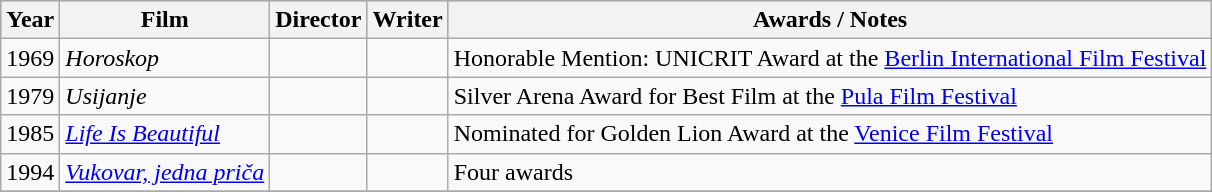<table class="wikitable sortable">
<tr style="background:#b0c4de; text-align:center;">
<th>Year</th>
<th>Film</th>
<th>Director</th>
<th>Writer</th>
<th>Awards / Notes</th>
</tr>
<tr>
<td>1969</td>
<td><em>Horoskop</em></td>
<td></td>
<td></td>
<td>Honorable Mention: UNICRIT Award at the <a href='#'>Berlin International Film Festival</a></td>
</tr>
<tr>
<td>1979</td>
<td><em>Usijanje</em></td>
<td></td>
<td></td>
<td>Silver Arena Award for Best Film at the <a href='#'>Pula Film Festival</a></td>
</tr>
<tr>
<td>1985</td>
<td><em><a href='#'>Life Is Beautiful</a></em></td>
<td></td>
<td></td>
<td>Nominated for Golden Lion Award at the <a href='#'>Venice Film Festival</a></td>
</tr>
<tr>
<td>1994</td>
<td><em><a href='#'>Vukovar, jedna priča</a></em></td>
<td></td>
<td></td>
<td>Four awards</td>
</tr>
<tr>
</tr>
</table>
